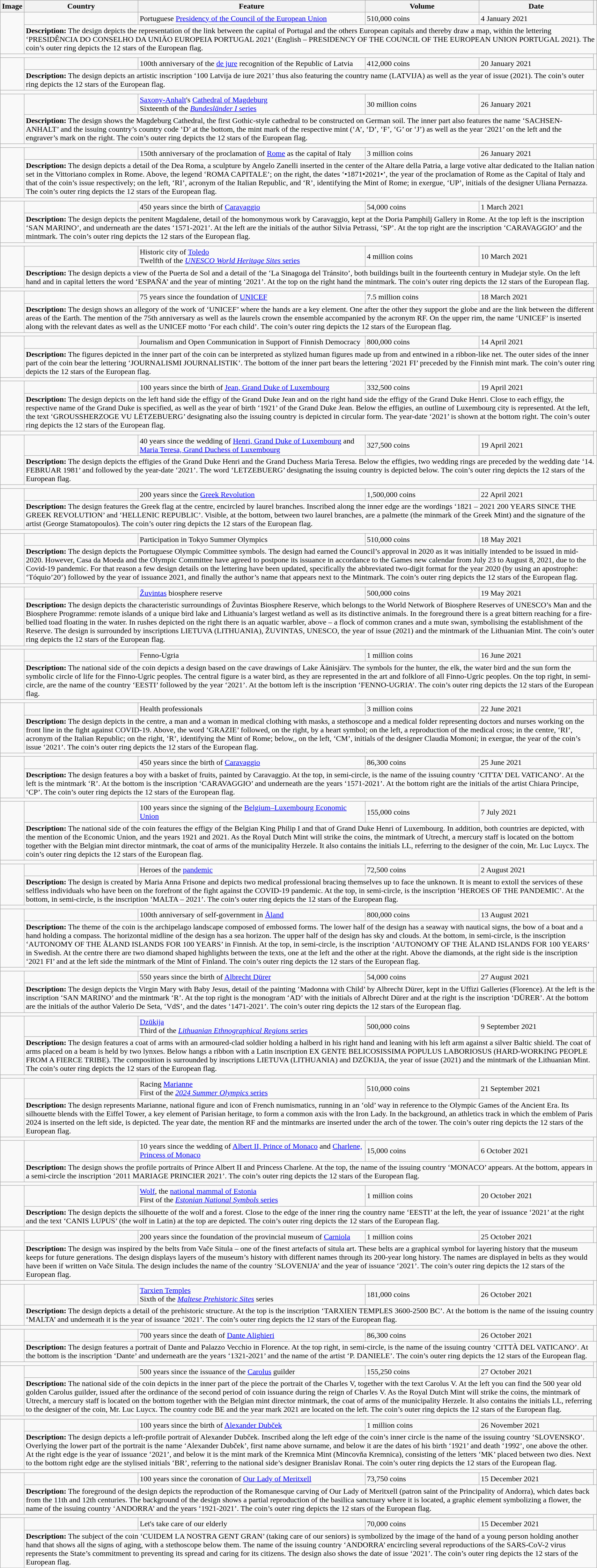<table class="wikitable">
<tr>
<th>Image</th>
<th>Country</th>
<th>Feature</th>
<th>Volume</th>
<th>Date</th>
<th rowspan="2"></th>
</tr>
<tr>
<td style="width:160px;" rowspan="2"></td>
<td style="width:20%;"></td>
<td style="width:40%;">Portuguese <a href='#'>Presidency of the Council of the European Union</a></td>
<td style="width:20%;">510,000 coins</td>
<td style="width:20%;">4 January 2021</td>
</tr>
<tr>
<td colspan="5"><strong>Description:</strong> The design depicts the representation of the link between the capital of Portugal and the others European capitals and thereby draw a map, within the lettering ‘PRESIDÊNCIA DO CONSELHO DA UNIÃO EUROPEIA PORTUGAL 2021’ (English – PRESIDENCY OF THE COUNCIL OF THE EUROPEAN UNION PORTUGAL 2021). The coin’s outer ring depicts the 12 stars of the European flag.</td>
</tr>
<tr>
<td colspan="5"></td>
<td rowspan="2"></td>
</tr>
<tr>
<td style="width:160px;" rowspan="2"></td>
<td style="width:20%;"></td>
<td style="width:40%;">100th anniversary of the <a href='#'>de jure</a> recognition of the Republic of Latvia</td>
<td style="width:20%;">412,000 coins</td>
<td style="width:20%;">20 January 2021</td>
</tr>
<tr>
<td colspan="5"><strong>Description:</strong> The design depicts an artistic inscription ‘100 Latvija de iure 2021’ thus also featuring the country name (LATVIJA) as well as the year of issue (2021). The coin’s outer ring depicts the 12 stars of the European flag.</td>
</tr>
<tr>
<td colspan="5"></td>
<td rowspan="2"></td>
</tr>
<tr>
<td style="width:160px;" rowspan="2"></td>
<td style="width:20%;"></td>
<td style="width:40%;"><a href='#'>Saxony-Anhalt</a>'s <a href='#'>Cathedral of Magdeburg</a><br>Sixteenth of the <a href='#'><em>Bundesländer I</em> series</a></td>
<td style="width:20%;">30 million coins</td>
<td style="width:20%;">26 January 2021</td>
</tr>
<tr>
<td colspan="5"><strong>Description:</strong> The design shows the Magdeburg Cathedral, the first Gothic-style cathedral to be constructed on German soil. The inner part also features the name ‘SACHSEN-ANHALT’ and the issuing country’s country code ‘D’ at the bottom, the mint mark of the respective mint (‘A’, ‘D’, ‘F’, ‘G’ or ‘J’) as well as the year ‘2021’ on the left and the engraver’s mark on the right. The coin’s outer ring depicts the 12 stars of the European flag.</td>
</tr>
<tr>
<td colspan="5"></td>
<td rowspan="2"></td>
</tr>
<tr>
<td style="width:160px;" rowspan="2"></td>
<td style="width:20%;"></td>
<td style="width:40%;">150th anniversary of the proclamation of <a href='#'>Rome</a> as the capital of Italy</td>
<td style="width:20%;">3 million coins</td>
<td style="width:20%;">26 January 2021</td>
</tr>
<tr>
<td colspan="5"><strong>Description:</strong> The design depicts a detail of the Dea Roma, a sculpture by Angelo Zanelli inserted in the center of the Altare della Patria, a large votive altar dedicated to the Italian nation set in the Vittoriano complex in Rome. Above, the legend ‘ROMA CAPITALE’; on the right, the dates ‘•1871•2021•’, the year of the proclamation of Rome as the Capital of Italy and that of the coin’s issue respectively; on the left, ‘RI’, acronym of the Italian Republic, and ‘R’, identifying the Mint of Rome; in exergue, ‘UP’, initials of the designer Uliana Pernazza. The coin’s outer ring depicts the 12 stars of the European flag.</td>
</tr>
<tr>
<td colspan="5"></td>
<td rowspan="2"></td>
</tr>
<tr>
<td style="width:160px;" rowspan="2"></td>
<td style="width:20%;"></td>
<td style="width:40%;">450 years since the birth of <a href='#'>Caravaggio</a></td>
<td style="width:20%;">54,000 coins</td>
<td style="width:20%;">1 March 2021</td>
</tr>
<tr>
<td colspan="5"><strong>Description:</strong> The design depicts the penitent Magdalene, detail of the homonymous work by Caravaggio, kept at the Doria Pamphilj Gallery in Rome. At the top left is the inscription ‘SAN MARINO’, and underneath are the dates ‘1571-2021’. At the left are the initials of the author Silvia Petrassi, ‘SP’. At the top right are the inscription ‘CARAVAGGIO’ and the mintmark. The coin’s outer ring depicts the 12 stars of the European flag.</td>
</tr>
<tr>
<td colspan="5"></td>
<td rowspan="2"></td>
</tr>
<tr>
<td style="width:160px;" rowspan="2"></td>
<td style="width:20%;"></td>
<td style="width:40%;">Historic city of <a href='#'>Toledo</a><br>Twelfth of the <a href='#'><em>UNESCO World Heritage Sites</em> series</a></td>
<td style="width:20%;">4 million coins</td>
<td style="width:20%;">10 March 2021</td>
</tr>
<tr>
<td colspan="5"><strong>Description:</strong> The design depicts a view of the Puerta de Sol and a detail of the ‘La Sinagoga del Tránsito’, both buildings built in the fourteenth century in Mudejar style. On the left hand and in capital letters the word ‘ESPAÑA’ and the year of minting ‘2021’. At the top on the right hand the mintmark. The coin’s outer ring depicts the 12 stars of the European flag.</td>
</tr>
<tr>
<td colspan="5"></td>
<td rowspan="2"></td>
</tr>
<tr>
<td style="width:160px;" rowspan="2"></td>
<td style="width:20%;"></td>
<td style="width:40%;">75 years since the foundation of <a href='#'>UNICEF</a></td>
<td style="width:20%;">7.5 million coins</td>
<td style="width:20%;">18 March 2021</td>
</tr>
<tr>
<td colspan="5"><strong>Description:</strong> The design shows an allegory of the work of ‘UNICEF’ where the hands are a key element. One after the other they support the globe and are the link between the different areas of the Earth. The mention of the 75th anniversary as well as the laurels crown the ensemble accompanied by the acronym RF. On the upper rim, the name ‘UNICEF’ is inserted along with the relevant dates as well as the UNICEF motto ‘For each child’. The coin’s outer ring depicts the 12 stars of the European flag.</td>
</tr>
<tr>
<td colspan="5"></td>
<td rowspan="2"></td>
</tr>
<tr>
<td style="width:160px;" rowspan="2"></td>
<td style="width:20%;"></td>
<td style="width:40%;">Journalism and Open Communication in Support of Finnish Democracy</td>
<td style="width:20%;">800,000 coins</td>
<td style="width:20%;">14 April 2021</td>
</tr>
<tr>
<td colspan="5"><strong>Description:</strong> The figures depicted in the inner part of the coin can be interpreted as stylized human figures made up from and entwined in a ribbon-like net. The outer sides of the inner part of the coin bear the lettering ‘JOURNALISMI JOURNALISTIK’. The bottom of the inner part bears the lettering ‘2021 FI’ preceded by the Finnish mint mark. The coin’s outer ring depicts the 12 stars of the European flag.</td>
</tr>
<tr>
<td colspan="5"></td>
<td rowspan="2"></td>
</tr>
<tr>
<td style="width:160px;" rowspan="2"></td>
<td style="width:20%;"></td>
<td style="width:40%;">100 years since the birth of <a href='#'>Jean, Grand Duke of Luxembourg</a></td>
<td style="width:20%;">332,500 coins</td>
<td style="width:20%;">19 April 2021</td>
</tr>
<tr>
<td colspan="5"><strong>Description:</strong> The design depicts on the left hand side the effigy of the Grand Duke Jean and on the right hand side the effigy of the Grand Duke Henri. Close to each effigy, the respective name of the Grand Duke is specified, as well as the year of birth ‘1921’ of the Grand Duke Jean. Below the effigies, an outline of Luxembourg city is represented. At the left, the text ‘GROUSSHERZOGE VU LËTZEBUERG’ designating also the issuing country is depicted in circular form. The year-date ‘2021’ is shown at the bottom right. The coin’s outer ring depicts the 12 stars of the European flag.</td>
</tr>
<tr>
<td colspan="5"></td>
<td rowspan="2"></td>
</tr>
<tr>
<td style="width:160px;" rowspan="2"></td>
<td style="width:20%;"></td>
<td style="width:40%;">40 years since the wedding of <a href='#'>Henri, Grand Duke of Luxembourg</a> and <a href='#'>Maria Teresa, Grand Duchess of Luxembourg</a></td>
<td style="width:20%;">327,500 coins</td>
<td style="width:20%;">19 April 2021</td>
</tr>
<tr>
<td colspan="5"><strong>Description:</strong> The design depicts the effigies of the Grand Duke Henri and the Grand Duchess Maria Teresa. Below the effigies, two wedding rings are preceded by the wedding date ‘14. FEBRUAR 1981’ and followed by the year-date ‘2021’. The word ‘LETZEBUERG’ designating the issuing country is depicted below. The coin’s outer ring depicts the 12 stars of the European flag.</td>
</tr>
<tr>
<td colspan="5"></td>
<td rowspan="2"></td>
</tr>
<tr>
<td style="width:160px;" rowspan="2"></td>
<td style="width:20%;"></td>
<td style="width:20%;">200 years since the <a href='#'>Greek Revolution</a></td>
<td style="width:20%;">1,500,000 coins</td>
<td style="width:20%;">22 April 2021</td>
</tr>
<tr>
<td colspan="5"><strong>Description:</strong> The design features the Greek flag at the centre, encircled by laurel branches. Inscribed along the inner edge are the wordings ‘1821 – 2021 200 YEARS SINCE THE GREEK REVOLUTION’ and ‘HELLENIC REPUBLIC’. Visible, at the bottom, between two laurel branches, are a palmette (the minmark of the Greek Mint) and the signature of the artist (George Stamatopoulos). The coin’s outer ring depicts the 12 stars of the European flag.</td>
</tr>
<tr>
<td colspan="5"></td>
<td rowspan="2"></td>
</tr>
<tr>
<td style="width:160px;" rowspan="2"></td>
<td style="width:20%;"></td>
<td style="width:40%;">Participation in Tokyo Summer Olympics</td>
<td style="width:20%;">510,000 coins</td>
<td style="width:20%;">18 May 2021</td>
</tr>
<tr>
<td colspan="5"><strong>Description:</strong> The design depicts the Portuguese Olympic Committee symbols. The design had earned the Council’s approval in 2020 as it was initially intended to be issued in mid-2020. However, Casa da Moeda and the Olympic Committee have agreed to postpone its issuance in accordance to the Games new calendar from July 23 to August 8, 2021, due to the Covid-19 pandemic. For that reason a few design details on the lettering have been updated, specifically the abbreviated two-digit format for the year 2020 (by using an apostrophe: ‘Tóquio’20’) followed by the year of issuance 2021, and finally the author’s name that appears next to the Mintmark. The coin’s outer ring depicts the 12 stars of the European flag.</td>
</tr>
<tr>
<td colspan="5"></td>
<td rowspan="2"></td>
</tr>
<tr>
<td style="width:160px;" rowspan="2"></td>
<td style="width:20%;"></td>
<td style="width:40%;"><a href='#'>Žuvintas</a> biosphere reserve</td>
<td style="width:20%;">500,000 coins</td>
<td style="width:20%;">19 May 2021</td>
</tr>
<tr>
<td colspan="5"><strong>Description:</strong> The design depicts the characteristic surroundings of Žuvintas Biosphere Reserve, which belongs to the World Network of Biosphere Reserves of UNESCO’s Man and the Biosphere Programme: remote islands of a unique bird lake and Lithuania’s largest wetland as well as its distinctive animals. In the foreground there is a great bittern reaching for a fire-bellied toad floating in the water. In rushes depicted on the right there is an aquatic warbler, above – a flock of common cranes and a mute swan, symbolising the establishment of the Reserve. The design is surrounded by inscriptions LIETUVA (LITHUANIA), ŽUVINTAS, UNESCO, the year of issue (2021) and the mintmark of the Lithuanian Mint. The coin’s outer ring depicts the 12 stars of the European flag.</td>
</tr>
<tr>
<td colspan="5"></td>
<td rowspan="2"></td>
</tr>
<tr>
<td style="width:160px;" rowspan="2"></td>
<td style="width:20%;"></td>
<td style="width:40%;">Fenno-Ugria</td>
<td style="width:20%;">1 million coins</td>
<td style="width:20%;">16 June 2021</td>
</tr>
<tr>
<td colspan="5"><strong>Description:</strong> The national side of the coin depicts a design based on the cave drawings of Lake Äänisjärv. The symbols for the hunter, the elk, the water bird and the sun form the symbolic circle of life for the Finno-Ugric peoples. The central figure is a water bird, as they are represented in the art and folklore of all Finno-Ugric peoples. On the top right, in semi-circle, are the name of the country ‘EESTI’ followed by the year ‘2021’. At the bottom left is the inscription ‘FENNO-UGRIA’. The coin’s outer ring depicts the 12 stars of the European flag.</td>
</tr>
<tr>
<td colspan="5"></td>
<td rowspan="2"></td>
</tr>
<tr>
<td style="width:160px;" rowspan="2"></td>
<td style="width:20%;"></td>
<td style="width:40%;">Health professionals</td>
<td style="width:20%;">3 million coins</td>
<td style="width:20%;">22 June 2021</td>
</tr>
<tr>
<td colspan="5"><strong>Description:</strong> The design depicts in the centre, a man and a woman in medical clothing with masks, a stethoscope and a medical folder representing doctors and nurses working on the front line in the fight against COVID-19. Above, the word ‘GRAZIE’ followed, on the right, by a heart symbol; on the left, a reproduction of the medical cross; in the centre, ‘RI’, acronym of the Italian Republic; on the right, ‘R’, identifying the Mint of Rome; below,, on the left, ‘CM’, initials of the designer Claudia Momoni; in exergue, the year of the coin’s issue ‘2021’. The coin’s outer ring depicts the 12 stars of the European flag.</td>
</tr>
<tr>
<td colspan="5"></td>
<td rowspan="2"></td>
</tr>
<tr>
<td style="width:160px;" rowspan="2"></td>
<td style="width:20%;"></td>
<td style="width:40%;">450 years since the birth of <a href='#'>Caravaggio</a></td>
<td style="width:20%;">86,300 coins</td>
<td style="width:20%;">25 June 2021</td>
</tr>
<tr>
<td colspan="5"><strong>Description:</strong> The design features a boy with a basket of fruits, painted by Caravaggio. At the top, in semi-circle, is the name of the issuing country ‘CITTA’ DEL VATICANO’. At the left is the mintmark ‘R’. At the bottom is the inscription ‘CARAVAGGIO’ and underneath are the years ‘1571-2021’. At the bottom right are the initials of the artist Chiara Principe, ‘CP’. The coin’s outer ring depicts the 12 stars of the European flag.</td>
</tr>
<tr>
<td colspan="5"></td>
<td rowspan="2"></td>
</tr>
<tr>
<td style="width:160px;" rowspan="2"></td>
<td style="width:20%;"></td>
<td style="width:40%;">100 years since the signing of the <a href='#'>Belgium–Luxembourg Economic Union</a></td>
<td style="width:20%;">155,000 coins</td>
<td style="width:20%;">7 July 2021</td>
</tr>
<tr>
<td colspan="5"><strong>Description:</strong> The national side of the coin features the effigy of the Belgian King Philip I and that of Grand Duke Henri of Luxembourg. In addition, both countries are depicted, with the mention of the Economic Union, and the years 1921 and 2021. As the Royal Dutch Mint will strike the coins, the mintmark of Utrecht, a mercury staff is located on the bottom together with the Belgian mint director mintmark, the coat of arms of the municipality Herzele. It also contains the initials LL, referring to the designer of the coin, Mr. Luc Luycx. The coin’s outer ring depicts the 12 stars of the European flag.</td>
</tr>
<tr>
<td colspan="5"></td>
<td rowspan="2"></td>
</tr>
<tr>
<td style="width:160px;" rowspan="2"></td>
<td style="width:20%;"></td>
<td style="width:40%;">Heroes of the <a href='#'>pandemic</a></td>
<td style="width:20%;">72,500 coins</td>
<td style="width:20%;">2 August 2021</td>
</tr>
<tr>
<td colspan="5"><strong>Description:</strong> The design is created by Maria Anna Frisone and depicts two medical professional bracing themselves up to face the unknown. It is meant to extoll the services of these selfless individuals who have been on the forefront of the fight against the COVID-19 pandemic. At the top, in semi-circle, is the inscription ‘HEROES OF THE PANDEMIC’. At the bottom, in semi-circle, is the inscription ‘MALTA – 2021’. The coin’s outer ring depicts the 12 stars of the European flag.</td>
</tr>
<tr>
<td colspan="5"></td>
<td rowspan="2"></td>
</tr>
<tr>
<td style="width:160px;" rowspan="2"></td>
<td style="width:20%;"></td>
<td style="width:40%;">100th anniversary of self-government in <a href='#'>Åland</a></td>
<td style="width:20%;">800,000 coins</td>
<td style="width:20%;">13 August 2021</td>
</tr>
<tr>
<td colspan="5"><strong>Description:</strong> The theme of the coin is the archipelago landscape composed of embossed forms. The lower half of the design has a seaway with nautical signs, the bow of a boat and a hand holding a compass. The horizontal midline of the design has a sea horizon. The upper half of the design has sky and clouds. At the bottom, in semi-circle, is the inscription ‘AUTONOMY OF THE ÅLAND ISLANDS FOR 100 YEARS’ in Finnish. At the top, in semi-circle, is the inscription ‘AUTONOMY OF THE ÅLAND ISLANDS FOR 100 YEARS’ in Swedish. At the centre there are two diamond shaped highlights between the texts, one at the left and the other at the right. Above the diamonds, at the right side is the inscription ‘2021 FI’ and at the left side the mintmark of the Mint of Finland. The coin’s outer ring depicts the 12 stars of the European flag.</td>
</tr>
<tr>
<td colspan="5"></td>
<td rowspan="2"></td>
</tr>
<tr>
<td style="width:160px;" rowspan="2"></td>
<td style="width:20%;"></td>
<td style="width:40%;">550 years since the birth of <a href='#'>Albrecht Dürer</a></td>
<td style="width:20%;">54,000 coins</td>
<td style="width:20%;">27 August 2021</td>
</tr>
<tr>
<td colspan="5"><strong>Description:</strong> The design depicts the Virgin Mary with Baby Jesus, detail of the painting ‘Madonna with Child’ by Albrecht Dürer, kept in the Uffizi Galleries (Florence). At the left is the inscription ‘SAN MARINO’ and the mintmark ‘R’. At the top right is the monogram ‘AD’ with the initials of Albrecht Dürer and at the right is the inscription ‘DÜRER’. At the bottom are the initials of the author Valerio De Seta, ‘VdS’, and the dates ‘1471-2021’. The coin’s outer ring depicts the 12 stars of the European flag.</td>
</tr>
<tr>
<td colspan="5"></td>
<td rowspan="2"></td>
</tr>
<tr>
<td style="width:160px;" rowspan="2"></td>
<td style="width:20%;"></td>
<td style="width:40%;"><a href='#'>Dzūkija</a><br>Third of the <a href='#'><em>Lithuanian Ethnographical Regions</em> series</a></td>
<td style="width:20%;">500,000 coins</td>
<td style="width:20%;">9 September 2021</td>
</tr>
<tr>
<td colspan="5"><strong>Description:</strong> The design features a coat of arms with an armoured-clad soldier holding a halberd in his right hand and leaning with his left arm against a silver Baltic shield. The coat of arms placed on a beam is held by two lynxes. Below hangs a ribbon with a Latin inscription EX GENTE BELICOSISSIMA POPULUS LABORIOSUS (HARD-WORKING PEOPLE FROM A FIERCE TRIBE). The composition is surrounded by inscriptions LIETUVA (LITHUANIA) and DZŪKIJA, the year of issue (2021) and the mintmark of the Lithuanian Mint. The coin’s outer ring depicts the 12 stars of the European flag.</td>
</tr>
<tr>
<td colspan="5"></td>
<td rowspan="2"></td>
</tr>
<tr>
<td style="width:160px;" rowspan="2"></td>
<td style="width:20%;"></td>
<td style="width:40%;">Racing <a href='#'>Marianne</a><br>First of the <a href='#'><em>2024 Summer Olympics</em> series</a></td>
<td style="width:20%;">510,000 coins</td>
<td style="width:20%;">21 September 2021</td>
</tr>
<tr>
<td colspan="5"><strong>Description:</strong> The design represents Marianne, national figure and icon of French numismatics, running in an ‘old’ way in reference to the Olympic Games of the Ancient Era. Its silhouette blends with the Eiffel Tower, a key element of Parisian heritage, to form a common axis with the Iron Lady. In the background, an athletics track in which the emblem of Paris 2024 is inserted on the left side, is depicted. The year date, the mention RF and the mintmarks are inserted under the arch of the tower. The coin’s outer ring depicts the 12 stars of the European flag.</td>
</tr>
<tr>
<td colspan="5"></td>
<td rowspan="2"></td>
</tr>
<tr>
<td style="width:160px;" rowspan="2"></td>
<td style="width:20%;"></td>
<td style="width:40%;">10 years since the wedding of <a href='#'>Albert II, Prince of Monaco</a> and <a href='#'>Charlene, Princess of Monaco</a></td>
<td style="width:20%;">15,000 coins</td>
<td style="width:20%;">6 October 2021</td>
</tr>
<tr>
<td colspan="5"><strong>Description:</strong> The design shows the profile portraits of Prince Albert II and Princess Charlene. At the top, the name of the issuing country ‘MONACO’ appears. At the bottom, appears in a semi-circle the inscription ‘2011 MARIAGE PRINCIER 2021’. The coin’s outer ring depicts the 12 stars of the European flag.</td>
</tr>
<tr>
<td colspan="5"></td>
<td rowspan="2"></td>
</tr>
<tr>
<td style="width:160px;" rowspan="2"></td>
<td style="width:20%;"></td>
<td style="width:40%;"><a href='#'>Wolf</a>, the <a href='#'>national mammal of Estonia</a><br>First of the <a href='#'><em>Estonian National Symbols</em> series</a></td>
<td style="width:20%;">1 million coins</td>
<td style="width:20%;">20 October 2021</td>
</tr>
<tr>
<td colspan="5"><strong>Description:</strong> The design depicts the silhouette of the wolf and a forest. Close to the edge of the inner ring the country name ‘EESTI’ at the left, the year of issuance ‘2021’ at the right and the text ‘CANIS LUPUS’ (the wolf in Latin) at the top are depicted. The coin’s outer ring depicts the 12 stars of the European flag.</td>
</tr>
<tr>
<td colspan="5"></td>
<td rowspan="2"></td>
</tr>
<tr>
<td style="width:160px;" rowspan="2"></td>
<td style="width:20%;"></td>
<td style="width:40%;">200 years since the foundation of the provincial museum of <a href='#'>Carniola</a></td>
<td style="width:20%;">1 million coins</td>
<td style="width:20%;">25 October 2021</td>
</tr>
<tr>
<td colspan="5"><strong>Description:</strong> The design was inspired by the belts from Vače Situla – one of the finest artefacts of situla art. These belts are a graphical symbol for layering history that the museum keeps for future generations. The design displays layers of the museum’s history with different names through its 200-year long history. The names are displayed in belts as they would have been if written on Vače Situla. The design includes the name of the country ‘SLOVENIJA’ and the year of issuance ‘2021’. The coin’s outer ring depicts the 12 stars of the European flag.</td>
</tr>
<tr>
<td colspan="5"></td>
<td rowspan="2"></td>
</tr>
<tr>
<td style="width:160px;" rowspan="2"></td>
<td style="width:20%;"></td>
<td style="width:40%;"><a href='#'>Tarxien Temples</a><br>Sixth of the <em><a href='#'>Maltese Prehistoric Sites</a></em> series</td>
<td style="width:20%;">181,000 coins</td>
<td style="width:20%;">26 October 2021</td>
</tr>
<tr>
<td colspan="5"><strong>Description:</strong> The design depicts a detail of the prehistoric structure. At the top is the inscription ‘TARXIEN TEMPLES 3600-2500 BC’. At the bottom is the name of the issuing country ‘MALTA’ and underneath it is the year of issuance ‘2021’. The coin’s outer ring depicts the 12 stars of the European flag.</td>
</tr>
<tr>
<td colspan="5"></td>
<td rowspan="2"></td>
</tr>
<tr>
<td style="width:160px;" rowspan="2"></td>
<td style="width:20%;"></td>
<td style="width:40%;">700 years since the death of <a href='#'>Dante Alighieri</a></td>
<td style="width:20%;">86,300 coins</td>
<td style="width:20%;">26 October 2021</td>
</tr>
<tr>
<td colspan="5"><strong>Description:</strong> The design features a portrait of Dante and Palazzo Vecchio in Florence. At the top right, in semi-circle, is the name of the issuing country ‘CITTÀ DEL VATICANO’. At the bottom is the inscription ‘Dante’ and underneath are the years ‘1321-2021’ and the name of the artist ‘P. DANIELE’. The coin’s outer ring depicts the 12 stars of the European flag.</td>
</tr>
<tr>
<td colspan="5"></td>
<td rowspan="2"></td>
</tr>
<tr>
<td style="width:160px;" rowspan="2"></td>
<td style="width:20%;"></td>
<td style="width:40%;">500 years since the issuance of the <a href='#'>Carolus</a> guilder</td>
<td style="width:20%;">155,250 coins</td>
<td style="width:20%;">27 October 2021</td>
</tr>
<tr>
<td colspan="5"><strong>Description:</strong> The national side of the coin depicts in the inner part of the piece the portrait of the Charles V, together with the text Carolus V. At the left you can find the 500 year old golden Carolus guilder, issued after the ordinance of the second period of coin issuance during the reign of Charles V. As the Royal Dutch Mint will strike the coins, the mintmark of Utrecht, a mercury staff is located on the bottom together with the Belgian mint director mintmark, the coat of arms of the municipality Herzele. It also contains the initials LL, referring to the designer of the coin, Mr. Luc Luycx. The country code BE and the year mark 2021 are located on the left. The coin’s outer ring depicts the 12 stars of the European flag.</td>
</tr>
<tr>
<td colspan="5"></td>
<td rowspan="2"></td>
</tr>
<tr>
<td style="width:160px;" rowspan="2"></td>
<td style="width:20%;"></td>
<td style="width:40%;">100 years since the birth of <a href='#'>Alexander Dubček</a></td>
<td style="width:20%;">1 million coins</td>
<td style="width:20%;">26 November 2021</td>
</tr>
<tr>
<td colspan="5"><strong>Description:</strong> The design depicts a left-profile portrait of Alexander Dubček. Inscribed along the left edge of the coin’s inner circle is the name of the issuing country ‘SLOVENSKO’. Overlying the lower part of the portrait is the name ‘Alexander Dubček’, first name above surname, and below it are the dates of his birth ‘1921’ and death ‘1992’, one above the other. At the right edge is the year of issuance ‘2021’, and below it is the mint mark of the Kremnica Mint (Mincovňa Kremnica), consisting of the letters ‘MK’ placed between two dies. Next to the bottom right edge are the stylised initials ‘BR’, referring to the national side’s designer Branislav Ronai. The coin’s outer ring depicts the 12 stars of the European flag.</td>
</tr>
<tr>
<td colspan="5"></td>
<td rowspan="2"></td>
</tr>
<tr>
<td style="width:160px;" rowspan="2"></td>
<td style="width:20%;"></td>
<td style="width:40%;">100 years since the coronation of <a href='#'>Our Lady of Meritxell</a></td>
<td style="width:20%;">73,750 coins</td>
<td style="width:20%;">15 December 2021</td>
</tr>
<tr>
<td colspan="5"><strong>Description:</strong> The foreground of the design depicts the reproduction of the Romanesque carving of Our Lady of Meritxell (patron saint of the Principality of Andorra), which dates back from the 11th and 12th centuries. The background of the design shows a partial reproduction of the basilica sanctuary where it is located, a graphic element symbolizing a flower, the name of the issuing country ‘ANDORRA’ and the years ‘1921-2021’. The coin’s outer ring depicts the 12 stars of the European flag.</td>
</tr>
<tr>
<td colspan="5"></td>
<td rowspan="2"></td>
</tr>
<tr>
<td style="width:160px;" rowspan="2"></td>
<td style="width:20%;"></td>
<td style="width:40%;">Let's take care of our elderly</td>
<td style="width:20%;">70,000 coins</td>
<td style="width:20%;">15 December 2021</td>
</tr>
<tr>
<td colspan="5"><strong>Description:</strong> The subject of the coin ‘CUIDEM LA NOSTRA GENT GRAN’ (taking care of our seniors) is symbolized by the image of the hand of a young person holding another hand that shows all the signs of aging, with a stethoscope below them. The name of the issuing country ‘ANDORRA’ encircling several reproductions of the SARS-CoV-2 virus represents the State’s commitment to preventing its spread and caring for its citizens. The design also shows the date of issue ‘2021’. The coin’s outer ring depicts the 12 stars of the European flag.</td>
</tr>
</table>
